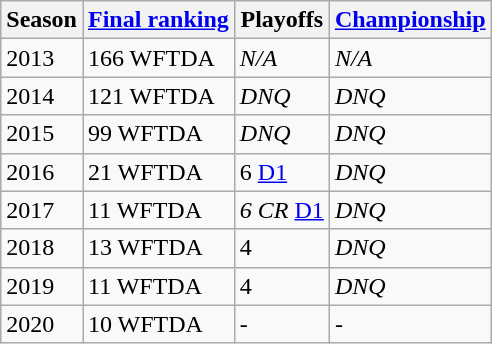<table class="wikitable sortable">
<tr>
<th>Season</th>
<th><a href='#'>Final ranking</a></th>
<th>Playoffs</th>
<th><a href='#'>Championship</a></th>
</tr>
<tr>
<td>2013</td>
<td>166 WFTDA</td>
<td><em>N/A</em></td>
<td><em>N/A</em></td>
</tr>
<tr>
<td>2014</td>
<td>121 WFTDA</td>
<td><em>DNQ</em></td>
<td><em>DNQ</em></td>
</tr>
<tr>
<td>2015</td>
<td>99 WFTDA</td>
<td><em>DNQ</em></td>
<td><em>DNQ</em></td>
</tr>
<tr>
<td>2016</td>
<td>21 WFTDA</td>
<td>6 <a href='#'>D1</a></td>
<td><em>DNQ</em></td>
</tr>
<tr>
<td>2017</td>
<td>11 WFTDA</td>
<td><em>6 CR</em> <a href='#'>D1</a></td>
<td><em>DNQ</em></td>
</tr>
<tr>
<td>2018</td>
<td>13 WFTDA</td>
<td>4</td>
<td><em>DNQ</em></td>
</tr>
<tr>
<td>2019</td>
<td>11 WFTDA</td>
<td>4</td>
<td><em>DNQ</em></td>
</tr>
<tr>
<td>2020</td>
<td>10 WFTDA</td>
<td>-</td>
<td>-</td>
</tr>
</table>
